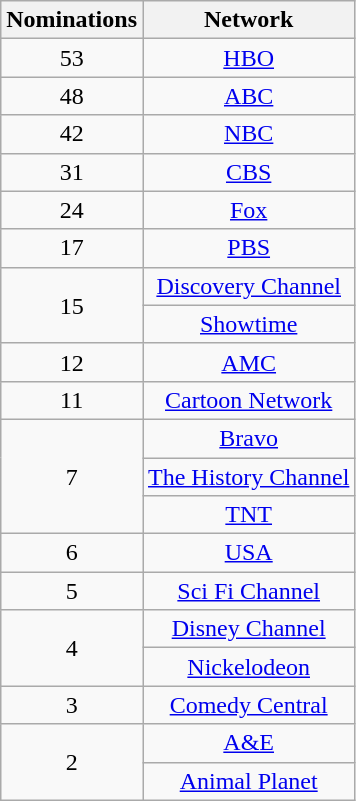<table class="wikitable sortable" style="text-align: center; max-width:29em">
<tr>
<th scope="col">Nominations</th>
<th scope="col">Network</th>
</tr>
<tr>
<td scope="row">53</td>
<td><a href='#'>HBO</a></td>
</tr>
<tr>
<td scope="row">48</td>
<td><a href='#'>ABC</a></td>
</tr>
<tr>
<td scope="row">42</td>
<td><a href='#'>NBC</a></td>
</tr>
<tr>
<td scope="row">31</td>
<td><a href='#'>CBS</a></td>
</tr>
<tr>
<td scope="row">24</td>
<td><a href='#'>Fox</a></td>
</tr>
<tr>
<td scope="row">17</td>
<td><a href='#'>PBS</a></td>
</tr>
<tr>
<td scope="row" rowspan="2">15</td>
<td><a href='#'>Discovery Channel</a></td>
</tr>
<tr>
<td><a href='#'>Showtime</a></td>
</tr>
<tr>
<td scope="row">12</td>
<td><a href='#'>AMC</a></td>
</tr>
<tr>
<td scope="row">11</td>
<td><a href='#'>Cartoon Network</a></td>
</tr>
<tr>
<td scope="row" rowspan="3">7</td>
<td><a href='#'>Bravo</a></td>
</tr>
<tr>
<td data-sort-value="History Channel"><a href='#'>The History Channel</a></td>
</tr>
<tr>
<td><a href='#'>TNT</a></td>
</tr>
<tr>
<td scope="row">6</td>
<td><a href='#'>USA</a></td>
</tr>
<tr>
<td scope="row">5</td>
<td><a href='#'>Sci Fi Channel</a></td>
</tr>
<tr>
<td scope="row" rowspan="2">4</td>
<td><a href='#'>Disney Channel</a></td>
</tr>
<tr>
<td><a href='#'>Nickelodeon</a></td>
</tr>
<tr>
<td scope="row">3</td>
<td><a href='#'>Comedy Central</a></td>
</tr>
<tr>
<td scope="row" rowspan="2">2</td>
<td><a href='#'>A&E</a></td>
</tr>
<tr>
<td><a href='#'>Animal Planet</a></td>
</tr>
</table>
